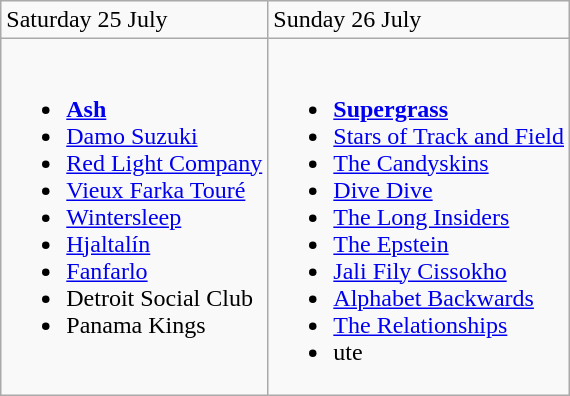<table class="wikitable">
<tr>
<td>Saturday 25 July</td>
<td>Sunday 26 July</td>
</tr>
<tr valign="top">
<td><br><ul><li><strong><a href='#'>Ash</a></strong></li><li><a href='#'>Damo Suzuki</a></li><li><a href='#'>Red Light Company</a></li><li><a href='#'>Vieux Farka Touré</a></li><li><a href='#'>Wintersleep</a></li><li><a href='#'>Hjaltalín</a></li><li><a href='#'>Fanfarlo</a></li><li>Detroit Social Club</li><li>Panama Kings</li></ul></td>
<td><br><ul><li><strong><a href='#'>Supergrass</a></strong></li><li><a href='#'>Stars of Track and Field</a></li><li><a href='#'>The Candyskins</a></li><li><a href='#'>Dive Dive</a></li><li><a href='#'>The Long Insiders</a></li><li><a href='#'>The Epstein</a></li><li><a href='#'>Jali Fily Cissokho</a></li><li><a href='#'>Alphabet Backwards</a></li><li><a href='#'>The Relationships</a></li><li>ute</li></ul></td>
</tr>
</table>
